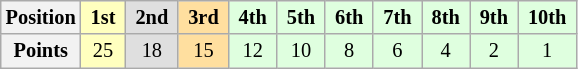<table class="wikitable" style="font-size:85%; text-align:center">
<tr>
<th>Position</th>
<td style="background:#ffffbf;"> <strong>1st</strong> </td>
<td style="background:#dfdfdf;"> <strong>2nd</strong> </td>
<td style="background:#ffdf9f;"> <strong>3rd</strong> </td>
<td style="background:#dfffdf;"> <strong>4th</strong> </td>
<td style="background:#dfffdf;"> <strong>5th</strong> </td>
<td style="background:#dfffdf;"> <strong>6th</strong> </td>
<td style="background:#dfffdf;"> <strong>7th</strong> </td>
<td style="background:#dfffdf;"> <strong>8th</strong> </td>
<td style="background:#dfffdf;"> <strong>9th</strong> </td>
<td style="background:#dfffdf;"> <strong>10th</strong> </td>
</tr>
<tr>
<th>Points</th>
<td style="background:#ffffbf;">25</td>
<td style="background:#dfdfdf;">18</td>
<td style="background:#ffdf9f;">15</td>
<td style="background:#dfffdf;">12</td>
<td style="background:#dfffdf;">10</td>
<td style="background:#dfffdf;">8</td>
<td style="background:#dfffdf;">6</td>
<td style="background:#dfffdf;">4</td>
<td style="background:#dfffdf;">2</td>
<td style="background:#dfffdf;">1</td>
</tr>
</table>
